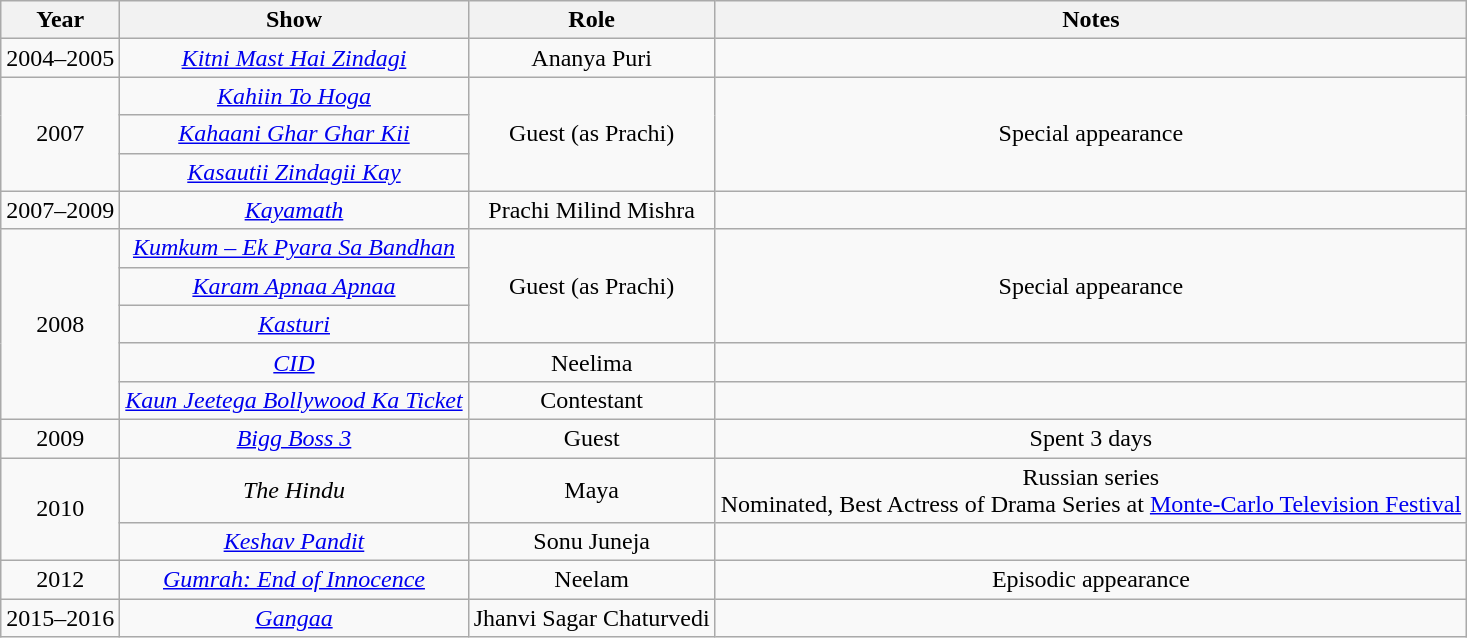<table class="wikitable" style="text-align:center;">
<tr>
<th>Year</th>
<th>Show</th>
<th>Role</th>
<th>Notes</th>
</tr>
<tr>
<td>2004–2005</td>
<td><em><a href='#'>Kitni Mast Hai Zindagi</a></em></td>
<td>Ananya Puri</td>
<td></td>
</tr>
<tr>
<td rowspan="3">2007</td>
<td><em><a href='#'>Kahiin To Hoga</a></em></td>
<td rowspan="3">Guest (as Prachi)</td>
<td rowspan="3">Special appearance</td>
</tr>
<tr>
<td><em><a href='#'>Kahaani Ghar Ghar Kii</a></em></td>
</tr>
<tr>
<td><em><a href='#'>Kasautii Zindagii Kay</a></em></td>
</tr>
<tr>
<td>2007–2009</td>
<td><em><a href='#'>Kayamath</a></em></td>
<td>Prachi Milind Mishra</td>
<td></td>
</tr>
<tr>
<td rowspan="5">2008</td>
<td><em><a href='#'>Kumkum – Ek Pyara Sa Bandhan</a></em></td>
<td rowspan="3">Guest (as Prachi)</td>
<td rowspan="3">Special appearance</td>
</tr>
<tr>
<td><em><a href='#'>Karam Apnaa Apnaa</a></em></td>
</tr>
<tr>
<td><em><a href='#'>Kasturi</a></em></td>
</tr>
<tr>
<td><em><a href='#'>CID</a></em></td>
<td>Neelima</td>
<td></td>
</tr>
<tr>
<td><em><a href='#'>Kaun Jeetega Bollywood Ka Ticket</a></em></td>
<td>Contestant</td>
<td></td>
</tr>
<tr>
<td>2009</td>
<td><em><a href='#'>Bigg Boss 3</a></em></td>
<td>Guest</td>
<td>Spent 3 days</td>
</tr>
<tr>
<td rowspan="2">2010</td>
<td><em>The Hindu</em></td>
<td>Maya</td>
<td>Russian series<br>Nominated, Best Actress of Drama Series at <a href='#'>Monte-Carlo Television Festival</a></td>
</tr>
<tr>
<td><em><a href='#'>Keshav Pandit</a></em></td>
<td>Sonu Juneja</td>
<td></td>
</tr>
<tr>
<td>2012</td>
<td><em><a href='#'>Gumrah: End of Innocence</a></em></td>
<td>Neelam</td>
<td>Episodic appearance</td>
</tr>
<tr>
<td>2015–2016</td>
<td><em><a href='#'>Gangaa</a></em></td>
<td>Jhanvi Sagar Chaturvedi</td>
<td></td>
</tr>
</table>
